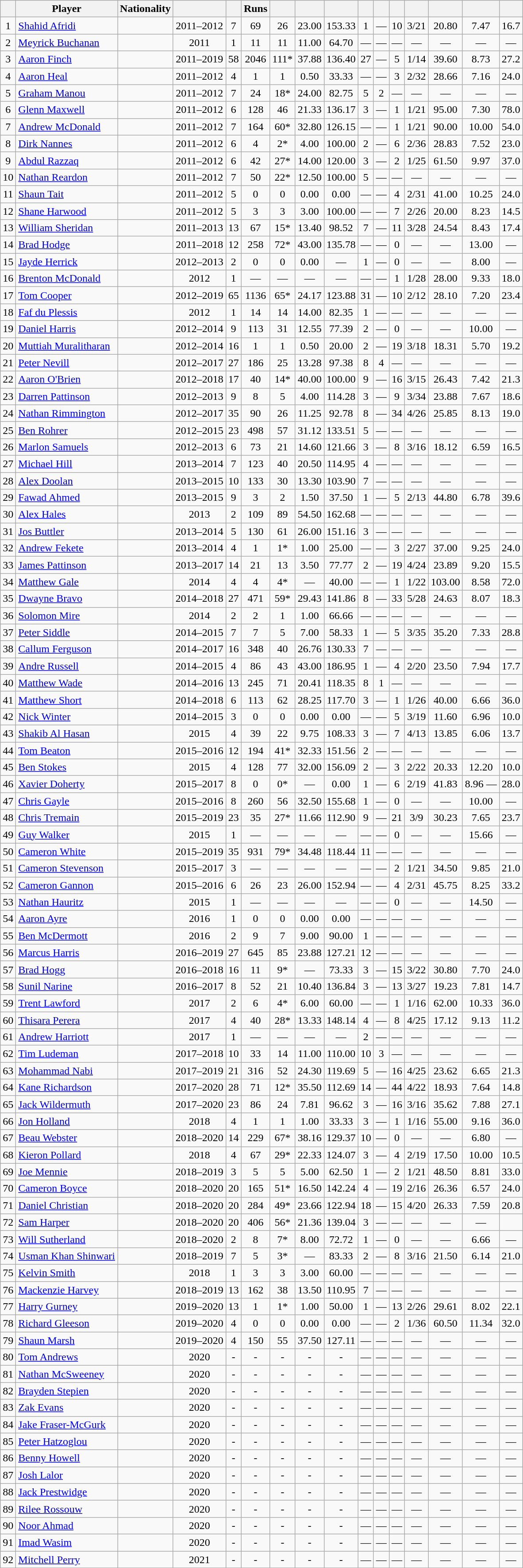<table class="wikitable sortable" style="text-align: center;">
<tr>
<th></th>
<th>Player</th>
<th>Nationality</th>
<th></th>
<th data-sort-type="number"></th>
<th data-sort-type="number">Runs</th>
<th data-sort-type="number"></th>
<th data-sort-type="number"></th>
<th data-sort-type="number"></th>
<th data-sort-type="number"></th>
<th data-sort-type="number"></th>
<th data-sort-type="number"></th>
<th data-sort-type="number"></th>
<th data-sort-type="number"></th>
<th data-sort-type="number"></th>
<th data-sort-type="number"></th>
</tr>
<tr>
<td>1</td>
<td style="text-align: left;" data-sort-value="Afridi, Shahid"><a href='#'>Shahid Afridi</a></td>
<td></td>
<td>2011–2012</td>
<td>7</td>
<td>69</td>
<td>26</td>
<td>23.00</td>
<td>153.33</td>
<td>1</td>
<td>—</td>
<td>10</td>
<td>3/21</td>
<td>20.80</td>
<td>7.47</td>
<td>16.7</td>
</tr>
<tr>
<td>2</td>
<td style="text-align: left;" data-sort-value="Buchanan, Meyrick"><a href='#'>Meyrick Buchanan</a></td>
<td></td>
<td>2011</td>
<td>1</td>
<td>11</td>
<td>11</td>
<td>11.00</td>
<td>64.70</td>
<td>—</td>
<td>—</td>
<td>—</td>
<td>—</td>
<td>—</td>
<td>—</td>
<td>—</td>
</tr>
<tr>
<td>3</td>
<td style="text-align: left;" data-sort-value="Finch, Aaron"><a href='#'>Aaron Finch</a></td>
<td></td>
<td>2011–2019</td>
<td>58</td>
<td>2046</td>
<td>111*</td>
<td>37.88</td>
<td>136.40</td>
<td>27</td>
<td>—</td>
<td>5</td>
<td>1/14</td>
<td>39.60</td>
<td>8.73</td>
<td>27.2</td>
</tr>
<tr>
<td>4</td>
<td style="text-align: left;" data-sort-value="Heal, Aaron"><a href='#'>Aaron Heal</a></td>
<td></td>
<td>2011–2012</td>
<td>4</td>
<td>1</td>
<td>1</td>
<td>0.50</td>
<td>33.33</td>
<td>—</td>
<td>—</td>
<td>3</td>
<td>2/32</td>
<td>28.66</td>
<td>7.16</td>
<td>24.0</td>
</tr>
<tr>
<td>5</td>
<td style="text-align: left;" data-sort-value="Manou, Graham"><a href='#'>Graham Manou</a></td>
<td></td>
<td>2011–2012</td>
<td>7</td>
<td>24</td>
<td>18*</td>
<td>24.00</td>
<td>82.75</td>
<td>5</td>
<td>2</td>
<td>—</td>
<td>—</td>
<td>—</td>
<td>—</td>
<td>—</td>
</tr>
<tr>
<td>6</td>
<td style="text-align: left;" data-sort-value="Maxwell, Glenn"><a href='#'>Glenn Maxwell</a></td>
<td></td>
<td>2011–2012</td>
<td>6</td>
<td>128</td>
<td>46</td>
<td>21.33</td>
<td>136.17</td>
<td>3</td>
<td>—</td>
<td>1</td>
<td>1/21</td>
<td>95.00</td>
<td>7.30</td>
<td>78.0</td>
</tr>
<tr>
<td>7</td>
<td style="text-align: left;" data-sort-value="McDonald, Andrew"><a href='#'>Andrew McDonald</a></td>
<td></td>
<td>2011–2012</td>
<td>7</td>
<td>164</td>
<td>60*</td>
<td>32.80</td>
<td>126.15</td>
<td>—</td>
<td>—</td>
<td>1</td>
<td>1/21</td>
<td>90.00</td>
<td>10.00</td>
<td>54.0</td>
</tr>
<tr>
<td>8</td>
<td style="text-align: left;" data-sort-value="Nannes, Dirk"><a href='#'>Dirk Nannes</a></td>
<td></td>
<td>2011–2012</td>
<td>6</td>
<td>4</td>
<td>2*</td>
<td>4.00</td>
<td>100.00</td>
<td>2</td>
<td>—</td>
<td>6</td>
<td>2/36</td>
<td>28.83</td>
<td>7.52</td>
<td>23.0</td>
</tr>
<tr>
<td>9</td>
<td style="text-align: left;" data-sort-value="Razzaq, Abdul"><a href='#'>Abdul Razzaq</a></td>
<td></td>
<td>2011–2012</td>
<td>6</td>
<td>42</td>
<td>27*</td>
<td>14.00</td>
<td>120.00</td>
<td>3</td>
<td>—</td>
<td>2</td>
<td>1/25</td>
<td>61.50</td>
<td>9.97</td>
<td>37.0</td>
</tr>
<tr>
<td>10</td>
<td style="text-align: left;" data-sort-value="Reardon, Nathan"><a href='#'>Nathan Reardon</a></td>
<td></td>
<td>2011–2012</td>
<td>7</td>
<td>50</td>
<td>22*</td>
<td>12.50</td>
<td>100.00</td>
<td>5</td>
<td>—</td>
<td>—</td>
<td>—</td>
<td>—</td>
<td>—</td>
<td>—</td>
</tr>
<tr>
<td>11</td>
<td style="text-align: left;" data-sort-value="Tait, Shaun"><a href='#'>Shaun Tait</a></td>
<td></td>
<td>2011–2012</td>
<td>5</td>
<td>0</td>
<td>0</td>
<td>0.00</td>
<td>0.00</td>
<td>—</td>
<td>—</td>
<td>4</td>
<td>2/31</td>
<td>41.00</td>
<td>10.25</td>
<td>24.0</td>
</tr>
<tr>
<td>12</td>
<td style="text-align: left;" data-sort-value="Harwood, Shane"><a href='#'>Shane Harwood</a></td>
<td></td>
<td>2011–2012</td>
<td>5</td>
<td>3</td>
<td>3</td>
<td>3.00</td>
<td>100.00</td>
<td>—</td>
<td>—</td>
<td>7</td>
<td>2/26</td>
<td>20.00</td>
<td>8.23</td>
<td>14.5</td>
</tr>
<tr>
<td>13</td>
<td style="text-align: left;" data-sort-value="Sheridan, William"><a href='#'>William Sheridan</a></td>
<td></td>
<td>2011–2013</td>
<td>13</td>
<td>67</td>
<td>15*</td>
<td>13.40</td>
<td>98.52</td>
<td>7</td>
<td>—</td>
<td>11</td>
<td>3/28</td>
<td>24.54</td>
<td>8.43</td>
<td>17.4</td>
</tr>
<tr>
<td>14</td>
<td style="text-align: left;" data-sort-value="Hodge, Brad"><a href='#'>Brad Hodge</a></td>
<td></td>
<td>2011–2018</td>
<td>12</td>
<td>258</td>
<td>72*</td>
<td>43.00</td>
<td>135.78</td>
<td>—</td>
<td>—</td>
<td>0</td>
<td>—</td>
<td>—</td>
<td>13.00</td>
<td>—</td>
</tr>
<tr>
<td>15</td>
<td style="text-align: left;" data-sort-value="Herrick, Jayde"><a href='#'>Jayde Herrick</a></td>
<td></td>
<td>2012–2013</td>
<td>2</td>
<td>0</td>
<td>0</td>
<td>0.00</td>
<td>—</td>
<td>1</td>
<td>—</td>
<td>0</td>
<td>—</td>
<td>—</td>
<td>8.00</td>
<td>—</td>
</tr>
<tr>
<td>16</td>
<td style="text-align: left;" data-sort-value=McDonald, Brenton"><a href='#'>Brenton McDonald</a></td>
<td></td>
<td>2012</td>
<td>1</td>
<td>—</td>
<td>—</td>
<td>—</td>
<td>—</td>
<td>—</td>
<td>—</td>
<td>1</td>
<td>1/28</td>
<td>28.00</td>
<td>9.33</td>
<td>18.0</td>
</tr>
<tr>
<td>17</td>
<td style="text-align: left;" data-sort-value="Cooper, Tom"><a href='#'>Tom Cooper</a></td>
<td></td>
<td>2012–2019</td>
<td>65</td>
<td>1136</td>
<td>65*</td>
<td>24.17</td>
<td>123.88</td>
<td>31</td>
<td>—</td>
<td>10</td>
<td>2/12</td>
<td>28.10</td>
<td>7.20</td>
<td>23.4</td>
</tr>
<tr>
<td>18</td>
<td style="text-align: left;" data-sort-value="du Plessis, Faf"><a href='#'>Faf du Plessis</a></td>
<td></td>
<td>2012</td>
<td>1</td>
<td>14</td>
<td>14</td>
<td>14.00</td>
<td>82.35</td>
<td>1</td>
<td>—</td>
<td>—</td>
<td>—</td>
<td>—</td>
<td>—</td>
<td>—</td>
</tr>
<tr>
<td>19</td>
<td style="text-align: left;" data-sort-value="Harris, Daniel"><a href='#'>Daniel Harris</a></td>
<td></td>
<td>2012–2014</td>
<td>9</td>
<td>113</td>
<td>31</td>
<td>12.55</td>
<td>77.39</td>
<td>2</td>
<td>—</td>
<td>0</td>
<td>—</td>
<td>—</td>
<td>10.00</td>
<td>—</td>
</tr>
<tr>
<td>20</td>
<td style="text-align: left;" data-sort-value="Muralitharan, Muttiah"><a href='#'>Muttiah Muralitharan</a></td>
<td></td>
<td>2012–2014</td>
<td>16</td>
<td>1</td>
<td>1</td>
<td>0.50</td>
<td>20.00</td>
<td>2</td>
<td>—</td>
<td>19</td>
<td>3/18</td>
<td>18.31</td>
<td>5.70</td>
<td>19.2</td>
</tr>
<tr>
<td>21</td>
<td style="text-align: left;" data-sort-value="Nevill, Peter"><a href='#'>Peter Nevill</a></td>
<td></td>
<td>2012–2017</td>
<td>27</td>
<td>186</td>
<td>25</td>
<td>13.28</td>
<td>97.38</td>
<td>8</td>
<td>4</td>
<td>—</td>
<td>—</td>
<td>—</td>
<td>—</td>
<td>—</td>
</tr>
<tr>
<td>22</td>
<td style="text-align: left;" data-sort-value="O'Brien, Aaron"><a href='#'>Aaron O'Brien</a></td>
<td></td>
<td>2012–2018</td>
<td>17</td>
<td>40</td>
<td>14*</td>
<td>40.00</td>
<td>100.00</td>
<td>9</td>
<td>—</td>
<td>16</td>
<td>3/15</td>
<td>26.43</td>
<td>7.42</td>
<td>21.3</td>
</tr>
<tr>
<td>23</td>
<td style="text-align: left;" data-sort-value="Pattinson, Darren"><a href='#'>Darren Pattinson</a></td>
<td></td>
<td>2012–2013</td>
<td>9</td>
<td>8</td>
<td>5</td>
<td>4.00</td>
<td>114.28</td>
<td>3</td>
<td>—</td>
<td>9</td>
<td>3/34</td>
<td>23.88</td>
<td>7.67</td>
<td>18.6</td>
</tr>
<tr>
<td>24</td>
<td style="text-align: left;" data-sort-value="Rimmington, Nathan"><a href='#'>Nathan Rimmington</a></td>
<td></td>
<td>2012–2017</td>
<td>35</td>
<td>90</td>
<td>26</td>
<td>11.25</td>
<td>92.78</td>
<td>8</td>
<td>—</td>
<td>34</td>
<td>4/26</td>
<td>25.85</td>
<td>8.13</td>
<td>19.0</td>
</tr>
<tr>
<td>25</td>
<td style="text-align: left;" data-sort-value="Rohrer, Ben"><a href='#'>Ben Rohrer</a></td>
<td></td>
<td>2012–2015</td>
<td>23</td>
<td>498</td>
<td>57</td>
<td>31.12</td>
<td>133.51</td>
<td>5</td>
<td>—</td>
<td>—</td>
<td>—</td>
<td>—</td>
<td>—</td>
<td>—</td>
</tr>
<tr>
<td>26</td>
<td style="text-align: left;" data-sort-value="Samuels, Marlon"><a href='#'>Marlon Samuels</a></td>
<td></td>
<td>2012–2013</td>
<td>6</td>
<td>73</td>
<td>21</td>
<td>14.60</td>
<td>121.66</td>
<td>3</td>
<td>—</td>
<td>8</td>
<td>3/16</td>
<td>18.12</td>
<td>6.59</td>
<td>16.5</td>
</tr>
<tr>
<td>27</td>
<td style="text-align: left;" data-sort-value="Hill, Michael"><a href='#'>Michael Hill</a></td>
<td></td>
<td>2013–2014</td>
<td>7</td>
<td>123</td>
<td>40</td>
<td>20.50</td>
<td>114.95</td>
<td>4</td>
<td>—</td>
<td>—</td>
<td>—</td>
<td>—</td>
<td>—</td>
<td>—</td>
</tr>
<tr>
<td>28</td>
<td style="text-align: left;" data-sort-value="Doolan, Alex"><a href='#'>Alex Doolan</a></td>
<td></td>
<td>2013–2015</td>
<td>10</td>
<td>133</td>
<td>30</td>
<td>13.30</td>
<td>103.90</td>
<td>7</td>
<td>—</td>
<td>—</td>
<td>—</td>
<td>—</td>
<td>—</td>
<td>—</td>
</tr>
<tr>
<td>29</td>
<td style="text-align: left;" data-sort-value="Ahmed, Fawad"><a href='#'>Fawad Ahmed</a></td>
<td></td>
<td>2013–2015</td>
<td>9</td>
<td>3</td>
<td>2</td>
<td>1.50</td>
<td>37.50</td>
<td>1</td>
<td>—</td>
<td>5</td>
<td>2/13</td>
<td>44.80</td>
<td>6.78</td>
<td>39.6</td>
</tr>
<tr>
<td>30</td>
<td style="text-align: left;" data-sort-value="Hales, Alex"><a href='#'>Alex Hales</a></td>
<td></td>
<td>2013</td>
<td>2</td>
<td>109</td>
<td>89</td>
<td>54.50</td>
<td>162.68</td>
<td>—</td>
<td>—</td>
<td>—</td>
<td>—</td>
<td>—</td>
<td>—</td>
<td>—</td>
</tr>
<tr>
<td>31</td>
<td style="text-align: left;" data-sort-value="Buttler, Jos"><a href='#'>Jos Buttler</a></td>
<td></td>
<td>2013–2014</td>
<td>5</td>
<td>130</td>
<td>61</td>
<td>26.00</td>
<td>151.16</td>
<td>3</td>
<td>—</td>
<td>—</td>
<td>—</td>
<td>—</td>
<td>—</td>
<td>—</td>
</tr>
<tr>
<td>32</td>
<td style="text-align: left;" data-sort-value="Fekete, Andrew"><a href='#'>Andrew Fekete</a></td>
<td></td>
<td>2013–2014</td>
<td>4</td>
<td>1</td>
<td>1*</td>
<td>1.00</td>
<td>25.00</td>
<td>—</td>
<td>—</td>
<td>3</td>
<td>2/27</td>
<td>37.00</td>
<td>9.25</td>
<td>24.0</td>
</tr>
<tr>
<td>33</td>
<td style="text-align: left;" data-sort-value="Pattinson, James"><a href='#'>James Pattinson</a></td>
<td></td>
<td>2013–2017</td>
<td>14</td>
<td>21</td>
<td>13</td>
<td>3.50</td>
<td>77.77</td>
<td>2</td>
<td>—</td>
<td>19</td>
<td>4/24</td>
<td>23.89</td>
<td>9.20</td>
<td>15.5</td>
</tr>
<tr>
<td>34</td>
<td style="text-align: left;" data-sort-value="Gale, Matthew"><a href='#'>Matthew Gale</a></td>
<td></td>
<td>2014</td>
<td>4</td>
<td>4</td>
<td>4*</td>
<td>—</td>
<td>40.00</td>
<td>—</td>
<td>—</td>
<td>1</td>
<td>1/22</td>
<td>103.00</td>
<td>8.58</td>
<td>72.0</td>
</tr>
<tr>
<td>35</td>
<td style="text-align: left;" data-sort-value="Bravo, Dwayne"><a href='#'>Dwayne Bravo</a></td>
<td></td>
<td>2014–2018</td>
<td>27</td>
<td>471</td>
<td>59*</td>
<td>29.43</td>
<td>141.86</td>
<td>8</td>
<td>—</td>
<td>33</td>
<td>5/28</td>
<td>24.63</td>
<td>8.07</td>
<td>18.3</td>
</tr>
<tr>
<td>36</td>
<td style="text-align: left;" data-sort-value="Mire, Solomon"><a href='#'>Solomon Mire</a></td>
<td></td>
<td>2014</td>
<td>2</td>
<td>2</td>
<td>1</td>
<td>1.00</td>
<td>66.66</td>
<td>—</td>
<td>—</td>
<td>—</td>
<td>—</td>
<td>—</td>
<td>—</td>
<td>—</td>
</tr>
<tr>
<td>37</td>
<td style="text-align: left;" data-sort-value="Siddle, Peter"><a href='#'>Peter Siddle</a></td>
<td></td>
<td>2014–2015</td>
<td>7</td>
<td>7</td>
<td>5</td>
<td>7.00</td>
<td>58.33</td>
<td>1</td>
<td>—</td>
<td>5</td>
<td>3/35</td>
<td>35.20</td>
<td>7.33</td>
<td>28.8</td>
</tr>
<tr>
<td>38</td>
<td style="text-align: left;" data-sort-value="Ferguson, Callum"><a href='#'>Callum Ferguson</a></td>
<td></td>
<td>2014–2017</td>
<td>16</td>
<td>348</td>
<td>40</td>
<td>26.76</td>
<td>130.33</td>
<td>7</td>
<td>—</td>
<td>—</td>
<td>—</td>
<td>—</td>
<td>—</td>
<td>—</td>
</tr>
<tr>
<td>39</td>
<td style="text-align: left;" data-sort-value="Russell, Andre"><a href='#'>Andre Russell</a></td>
<td></td>
<td>2014–2015</td>
<td>4</td>
<td>86</td>
<td>43</td>
<td>43.00</td>
<td>186.95</td>
<td>1</td>
<td>—</td>
<td>4</td>
<td>2/20</td>
<td>23.50</td>
<td>7.94</td>
<td>17.7</td>
</tr>
<tr>
<td>40</td>
<td style="text-align: left;" data-sort-value="Wade, Matthew"><a href='#'>Matthew Wade</a></td>
<td></td>
<td>2014–2016</td>
<td>13</td>
<td>245</td>
<td>71</td>
<td>20.41</td>
<td>118.35</td>
<td>8</td>
<td>1</td>
<td>—</td>
<td>—</td>
<td>—</td>
<td>—</td>
<td>—</td>
</tr>
<tr>
<td>41</td>
<td style="text-align: left;" data-sort-value="Short, Matthew"><a href='#'>Matthew Short</a></td>
<td></td>
<td>2014–2018</td>
<td>6</td>
<td>113</td>
<td>62</td>
<td>28.25</td>
<td>117.70</td>
<td>3</td>
<td>—</td>
<td>1</td>
<td>1/26</td>
<td>40.00</td>
<td>6.66</td>
<td>36.0</td>
</tr>
<tr>
<td>42</td>
<td style="text-align: left;" data-sort-value="Winter, Nick"><a href='#'>Nick Winter</a></td>
<td></td>
<td>2014–2015</td>
<td>3</td>
<td>0</td>
<td>0</td>
<td>0.00</td>
<td>0.00</td>
<td>—</td>
<td>—</td>
<td>5</td>
<td>3/19</td>
<td>11.60</td>
<td>6.96</td>
<td>10.0</td>
</tr>
<tr>
<td>43</td>
<td style="text-align: left;" data-sort-value="Al Hasan, Shakib"><a href='#'>Shakib Al Hasan</a></td>
<td></td>
<td>2015</td>
<td>4</td>
<td>39</td>
<td>22</td>
<td>9.75</td>
<td>108.33</td>
<td>3</td>
<td>—</td>
<td>7</td>
<td>4/13</td>
<td>13.85</td>
<td>6.06</td>
<td>13.7</td>
</tr>
<tr>
<td>44</td>
<td style="text-align: left;" data-sort-value="Beaton, Tom"><a href='#'>Tom Beaton</a></td>
<td></td>
<td>2015–2016</td>
<td>12</td>
<td>194</td>
<td>41*</td>
<td>32.33</td>
<td>151.56</td>
<td>2</td>
<td>—</td>
<td>—</td>
<td>—</td>
<td>—</td>
<td>—</td>
<td>—</td>
</tr>
<tr>
<td>45</td>
<td style="text-align: left;" data-sort-value="Stokes, Ben"><a href='#'>Ben Stokes</a></td>
<td></td>
<td>2015</td>
<td>4</td>
<td>128</td>
<td>77</td>
<td>32.00</td>
<td>156.09</td>
<td>2</td>
<td>—</td>
<td>3</td>
<td>2/22</td>
<td>20.33</td>
<td>12.20</td>
<td>10.0</td>
</tr>
<tr>
<td>46</td>
<td style="text-align: left;" data-sort-value="Doherty, Xavier"><a href='#'>Xavier Doherty</a></td>
<td></td>
<td>2015–2017</td>
<td>8</td>
<td>0</td>
<td>0*</td>
<td>—</td>
<td>0.00</td>
<td>1</td>
<td>—</td>
<td>6</td>
<td>2/19</td>
<td>41.83</td>
<td>8.96 —</td>
<td>28.0</td>
</tr>
<tr>
<td>47</td>
<td style="text-align: left;" data-sort-value="Gayle, Chris"><a href='#'>Chris Gayle</a></td>
<td></td>
<td>2015–2016</td>
<td>8</td>
<td>260</td>
<td>56</td>
<td>32.50</td>
<td>155.68</td>
<td>1</td>
<td>—</td>
<td>0</td>
<td>—</td>
<td>—</td>
<td>10.00</td>
<td>—</td>
</tr>
<tr>
<td>48</td>
<td style="text-align: left;" data-sort-value="Tremain, Chris"><a href='#'>Chris Tremain</a></td>
<td></td>
<td>2015–2019</td>
<td>23</td>
<td>35</td>
<td>27*</td>
<td>11.66</td>
<td>112.90</td>
<td>9</td>
<td>—</td>
<td>21</td>
<td>3/9</td>
<td>30.23</td>
<td>7.65</td>
<td>23.7</td>
</tr>
<tr>
<td>49</td>
<td style="text-align: left;" data-sort-value="Walker, Guy"><a href='#'>Guy Walker</a></td>
<td></td>
<td>2015</td>
<td>1</td>
<td>—</td>
<td>—</td>
<td>—</td>
<td>—</td>
<td>—</td>
<td>—</td>
<td>0</td>
<td>—</td>
<td>—</td>
<td>15.66</td>
<td>—</td>
</tr>
<tr>
<td>50</td>
<td style="text-align: left;" data-sort-value="White, Cameron"><a href='#'>Cameron White</a></td>
<td></td>
<td>2015–2019</td>
<td>35</td>
<td>931</td>
<td>79*</td>
<td>34.48</td>
<td>118.44</td>
<td>11</td>
<td>—</td>
<td>—</td>
<td>—</td>
<td>—</td>
<td>—</td>
<td>—</td>
</tr>
<tr>
<td>51</td>
<td style="text-align: left;" data-sort-value="Stevenson, Cameron"><a href='#'>Cameron Stevenson</a></td>
<td></td>
<td>2015–2017</td>
<td>3</td>
<td>—</td>
<td>—</td>
<td>—</td>
<td>—</td>
<td>—</td>
<td>—</td>
<td>2</td>
<td>1/21</td>
<td>34.50</td>
<td>9.85</td>
<td>21.0</td>
</tr>
<tr>
<td>52</td>
<td style="text-align: left;" data-sort-value="Gannon, Cameron"><a href='#'>Cameron Gannon</a></td>
<td></td>
<td>2015–2016</td>
<td>6</td>
<td>26</td>
<td>23</td>
<td>26.00</td>
<td>152.94</td>
<td>—</td>
<td>—</td>
<td>4</td>
<td>2/31</td>
<td>45.75</td>
<td>8.25</td>
<td>33.2</td>
</tr>
<tr>
<td>53</td>
<td style="text-align: left;" data-sort-value="Hauritz, Nathan"><a href='#'>Nathan Hauritz</a></td>
<td></td>
<td>2015</td>
<td>1</td>
<td>—</td>
<td>—</td>
<td>—</td>
<td>—</td>
<td>—</td>
<td>—</td>
<td>0</td>
<td>—</td>
<td>—</td>
<td>14.50</td>
<td>—</td>
</tr>
<tr>
<td>54</td>
<td style="text-align: left;" data-sort-value="Ayre, Aaron"><a href='#'>Aaron Ayre</a></td>
<td></td>
<td>2016</td>
<td>1</td>
<td>0</td>
<td>0</td>
<td>0.00</td>
<td>0.00</td>
<td>—</td>
<td>—</td>
<td>—</td>
<td>—</td>
<td>—</td>
<td>—</td>
<td>—</td>
</tr>
<tr>
<td>55</td>
<td style="text-align: left;" data-sort-value="McDermott, Ben"><a href='#'>Ben McDermott</a></td>
<td></td>
<td>2016</td>
<td>2</td>
<td>9</td>
<td>7</td>
<td>9.00</td>
<td>90.00</td>
<td>1</td>
<td>—</td>
<td>—</td>
<td>—</td>
<td>—</td>
<td>—</td>
<td>—</td>
</tr>
<tr>
<td>56</td>
<td style="text-align: left;" data-sort-value="Harris, Marcus"><a href='#'>Marcus Harris</a></td>
<td></td>
<td>2016–2019</td>
<td>27</td>
<td>645</td>
<td>85</td>
<td>23.88</td>
<td>127.21</td>
<td>12</td>
<td>—</td>
<td>—</td>
<td>—</td>
<td>—</td>
<td>—</td>
<td>—</td>
</tr>
<tr>
<td>57</td>
<td style="text-align: left;" data-sort-value="Hogg, Brad"><a href='#'>Brad Hogg</a></td>
<td></td>
<td>2016–2018</td>
<td>16</td>
<td>11</td>
<td>9*</td>
<td>—</td>
<td>73.33</td>
<td>3</td>
<td>—</td>
<td>15</td>
<td>3/22</td>
<td>30.80</td>
<td>7.70</td>
<td>24.0</td>
</tr>
<tr>
<td>58</td>
<td style="text-align: left;" data-sort-value="Narine, Sunil"><a href='#'>Sunil Narine</a></td>
<td></td>
<td>2016–2017</td>
<td>8</td>
<td>52</td>
<td>21</td>
<td>10.40</td>
<td>136.84</td>
<td>3</td>
<td>—</td>
<td>13</td>
<td>3/27</td>
<td>19.23</td>
<td>7.81</td>
<td>14.7</td>
</tr>
<tr>
<td>59</td>
<td style="text-align: left;" data-sort-value="Lawford, Trent"><a href='#'>Trent Lawford</a></td>
<td></td>
<td>2017</td>
<td>2</td>
<td>6</td>
<td>4*</td>
<td>6.00</td>
<td>60.00</td>
<td>—</td>
<td>—</td>
<td>1</td>
<td>1/16</td>
<td>62.00</td>
<td>10.33</td>
<td>36.0</td>
</tr>
<tr>
<td>60</td>
<td style="text-align: left;" data-sort-value=Perera, Thisara"><a href='#'>Thisara Perera</a></td>
<td></td>
<td>2017</td>
<td>4</td>
<td>40</td>
<td>28*</td>
<td>13.33</td>
<td>148.14</td>
<td>4</td>
<td>—</td>
<td>8</td>
<td>4/25</td>
<td>17.12</td>
<td>9.13</td>
<td>11.2</td>
</tr>
<tr>
<td>61</td>
<td style="text-align: left;" data-sort-value="Harriott, Andrew"><a href='#'>Andrew Harriott</a></td>
<td></td>
<td>2017</td>
<td>1</td>
<td>—</td>
<td>—</td>
<td>—</td>
<td>—</td>
<td>2</td>
<td>—</td>
<td>—</td>
<td>—</td>
<td>—</td>
<td>—</td>
<td>—</td>
</tr>
<tr>
<td>62</td>
<td style="text-align: left;" data-sort-value="Ludeman, Tim"><a href='#'>Tim Ludeman</a></td>
<td></td>
<td>2017–2018</td>
<td>10</td>
<td>33</td>
<td>14</td>
<td>11.00</td>
<td>110.00</td>
<td>10</td>
<td>3</td>
<td>—</td>
<td>—</td>
<td>—</td>
<td>—</td>
<td>—</td>
</tr>
<tr>
<td>63</td>
<td style="text-align: left;" data-sort-value="Nabi, Mohammad"><a href='#'>Mohammad Nabi</a></td>
<td></td>
<td>2017–2019</td>
<td>21</td>
<td>316</td>
<td>52</td>
<td>24.30</td>
<td>119.69</td>
<td>5</td>
<td>—</td>
<td>16</td>
<td>4/25</td>
<td>23.62</td>
<td>6.65</td>
<td>21.3</td>
</tr>
<tr>
<td>64</td>
<td style="text-align: left;" data-sort-value="Richardson, Kane"><a href='#'>Kane Richardson</a></td>
<td></td>
<td>2017–2020</td>
<td>28</td>
<td>71</td>
<td>12*</td>
<td>35.50</td>
<td>112.69</td>
<td>14</td>
<td>—</td>
<td>44</td>
<td>4/22</td>
<td>18.93</td>
<td>7.64</td>
<td>14.8</td>
</tr>
<tr>
<td>65</td>
<td style="text-align: left;" data-sort-value="Wildermuth, Jack"><a href='#'>Jack Wildermuth</a></td>
<td></td>
<td>2017–2020</td>
<td>23</td>
<td>86</td>
<td>24</td>
<td>7.81</td>
<td>96.62</td>
<td>3</td>
<td>—</td>
<td>16</td>
<td>3/16</td>
<td>35.62</td>
<td>7.88</td>
<td>27.1</td>
</tr>
<tr>
<td>66</td>
<td style="text-align: left;" data-sort-value="Holland, Jon"><a href='#'>Jon Holland</a></td>
<td></td>
<td>2018</td>
<td>4</td>
<td>1</td>
<td>1</td>
<td>1.00</td>
<td>33.33</td>
<td>3</td>
<td>—</td>
<td>1</td>
<td>1/16</td>
<td>55.00</td>
<td>9.16</td>
<td>36.0</td>
</tr>
<tr>
<td>67</td>
<td style="text-align: left;" data-sort-value="Webster, Beau"><a href='#'>Beau Webster</a></td>
<td></td>
<td>2018–2020</td>
<td>14</td>
<td>229</td>
<td>67*</td>
<td>38.16</td>
<td>129.37</td>
<td>10</td>
<td>—</td>
<td>0</td>
<td>—</td>
<td>—</td>
<td>6.80</td>
<td>—</td>
</tr>
<tr>
<td>68</td>
<td style="text-align: left;" data-sort-value="Pollard, Kieron"><a href='#'>Kieron Pollard</a></td>
<td></td>
<td>2018</td>
<td>4</td>
<td>67</td>
<td>29*</td>
<td>22.33</td>
<td>124.07</td>
<td>3</td>
<td>—</td>
<td>4</td>
<td>2/19</td>
<td>17.50</td>
<td>10.00</td>
<td>10.5</td>
</tr>
<tr>
<td>69</td>
<td style="text-align: left;" data-sort-value="Mennie, Joe"><a href='#'>Joe Mennie</a></td>
<td></td>
<td>2018–2019</td>
<td>3</td>
<td>5</td>
<td>5</td>
<td>5.00</td>
<td>62.50</td>
<td>1</td>
<td>—</td>
<td>2</td>
<td>1/21</td>
<td>48.50</td>
<td>8.81</td>
<td>33.0</td>
</tr>
<tr>
<td>70</td>
<td style="text-align: left;" data-sort-value="Boyce, Cameron"><a href='#'>Cameron Boyce</a></td>
<td></td>
<td>2018–2020</td>
<td>20</td>
<td>165</td>
<td>51*</td>
<td>16.50</td>
<td>142.24</td>
<td>4</td>
<td>—</td>
<td>19</td>
<td>2/16</td>
<td>26.36</td>
<td>6.57</td>
<td>24.0</td>
</tr>
<tr>
<td>71</td>
<td style="text-align: left;" data-sort-value="Christian, Daniel"><a href='#'>Daniel Christian</a></td>
<td></td>
<td>2018–2020</td>
<td>20</td>
<td>284</td>
<td>49*</td>
<td>23.66</td>
<td>122.94</td>
<td>18</td>
<td>—</td>
<td>15</td>
<td>4/20</td>
<td>26.33</td>
<td>7.59</td>
<td>20.8</td>
</tr>
<tr>
<td>72</td>
<td style="text-align: left;" data-sort-value="Harper, Sam"><a href='#'>Sam Harper</a></td>
<td></td>
<td>2018–2020</td>
<td>20</td>
<td>406</td>
<td>56*</td>
<td>21.36</td>
<td>139.04</td>
<td 7>3</td>
<td>—</td>
<td>—</td>
<td>—</td>
<td>—</td>
<td>—</td>
</tr>
<tr>
<td>73</td>
<td style="text-align: left;" data-sort-value="Sutherland, Will"><a href='#'>Will Sutherland</a></td>
<td></td>
<td>2018–2020</td>
<td>2</td>
<td>8</td>
<td>7*</td>
<td>8.00</td>
<td>72.72</td>
<td>1</td>
<td>—</td>
<td>0</td>
<td>—</td>
<td —>—</td>
<td>6.66</td>
<td>—</td>
</tr>
<tr>
<td>74</td>
<td style="text-align: left;" data-sort-value="Shinwari, Usman Khan"><a href='#'>Usman Khan Shinwari</a></td>
<td></td>
<td>2018–2019</td>
<td>7</td>
<td>5</td>
<td>3*</td>
<td>—</td>
<td>83.33</td>
<td>2</td>
<td>—</td>
<td>8</td>
<td>3/16</td>
<td>21.50</td>
<td>6.14</td>
<td>21.0</td>
</tr>
<tr>
<td>75</td>
<td style="text-align: left;" data-sort-value="Smith, Kelvin"><a href='#'>Kelvin Smith</a></td>
<td></td>
<td>2018</td>
<td>1</td>
<td>3</td>
<td>3</td>
<td>3.00</td>
<td>60.00</td>
<td>—</td>
<td>—</td>
<td>—</td>
<td>—</td>
<td>—</td>
<td>—</td>
<td>—</td>
</tr>
<tr>
<td>76</td>
<td style="text-align: left;" data-sort-value="Harvey, Mackenzie"><a href='#'>Mackenzie Harvey</a></td>
<td></td>
<td>2018–2019</td>
<td>13</td>
<td>162</td>
<td>38</td>
<td>13.50</td>
<td>110.95</td>
<td>7</td>
<td>—</td>
<td>—</td>
<td>—</td>
<td>—</td>
<td>—</td>
<td>—</td>
</tr>
<tr>
<td>77</td>
<td style="text-align: left;" data-sort-value="Gurney, Harry"><a href='#'>Harry Gurney</a></td>
<td></td>
<td>2019–2020</td>
<td>13</td>
<td>1</td>
<td>1*</td>
<td>1.00</td>
<td>50.00</td>
<td>1</td>
<td>—</td>
<td>13</td>
<td>2/26</td>
<td>29.61</td>
<td>8.02</td>
<td>22.1</td>
</tr>
<tr>
<td>78</td>
<td style="text-align: left;" data-sort-value="Gleeson, Richard"><a href='#'>Richard Gleeson</a></td>
<td></td>
<td>2019–2020</td>
<td>4</td>
<td>0</td>
<td>0</td>
<td>0.00</td>
<td>0.00</td>
<td>—</td>
<td>—</td>
<td>2</td>
<td>1/36</td>
<td>60.50</td>
<td>11.34</td>
<td>32.0</td>
</tr>
<tr>
<td>79</td>
<td style="text-align: left;" data-sort-value="Marsh, Shaun"><a href='#'>Shaun Marsh</a></td>
<td></td>
<td>2019–2020</td>
<td>4</td>
<td>150</td>
<td>55</td>
<td>37.50</td>
<td>127.11</td>
<td>—</td>
<td>—</td>
<td>—</td>
<td>—</td>
<td>—</td>
<td>—</td>
<td>—</td>
</tr>
<tr>
<td>80</td>
<td style="text-align: left;" data-sort-value="Andrews, Tom"><a href='#'>Tom Andrews</a></td>
<td></td>
<td>2020</td>
<td>-</td>
<td>-</td>
<td>-</td>
<td>-</td>
<td>-</td>
<td>—</td>
<td>—</td>
<td>—</td>
<td>—</td>
<td>—</td>
<td>—</td>
<td>—</td>
</tr>
<tr>
<td>81</td>
<td style="text-align: left;" data-sort-value="McSweeney, Nathan"><a href='#'>Nathan McSweeney</a></td>
<td></td>
<td>2020</td>
<td>-</td>
<td>-</td>
<td>-</td>
<td>-</td>
<td>-</td>
<td>—</td>
<td>—</td>
<td>—</td>
<td>—</td>
<td>—</td>
<td>—</td>
<td>—</td>
</tr>
<tr>
<td>82</td>
<td style="text-align: left;" data-sort-value="Stepien, Brayden"><a href='#'>Brayden Stepien</a></td>
<td></td>
<td>2020</td>
<td>-</td>
<td>-</td>
<td>-</td>
<td>-</td>
<td>-</td>
<td>—</td>
<td>—</td>
<td>—</td>
<td>—</td>
<td>—</td>
<td>—</td>
<td>—</td>
</tr>
<tr>
<td>83</td>
<td style="text-align: left;" data-sort-value="Evans, Zak"><a href='#'>Zak Evans</a></td>
<td></td>
<td>2020</td>
<td>-</td>
<td>-</td>
<td>-</td>
<td>-</td>
<td>-</td>
<td>—</td>
<td>—</td>
<td>—</td>
<td>—</td>
<td>—</td>
<td>—</td>
<td>—</td>
</tr>
<tr>
<td>84</td>
<td style="text-align: left;" data-sort-value="Fraser-McGurk, Jake"><a href='#'>Jake Fraser-McGurk</a></td>
<td></td>
<td>2020</td>
<td>-</td>
<td>-</td>
<td>-</td>
<td>-</td>
<td>-</td>
<td>—</td>
<td>—</td>
<td>—</td>
<td>—</td>
<td>—</td>
<td>—</td>
<td>—</td>
</tr>
<tr>
<td>85</td>
<td style="text-align: left;" data-sort-value="Hatzoglou, Peter"><a href='#'>Peter Hatzoglou</a></td>
<td></td>
<td>2020</td>
<td>-</td>
<td>-</td>
<td>-</td>
<td>-</td>
<td>-</td>
<td>—</td>
<td>—</td>
<td>—</td>
<td>—</td>
<td>—</td>
<td>—</td>
<td>—</td>
</tr>
<tr>
<td>86</td>
<td style="text-align: left;" data-sort-value="Howell, Benny"><a href='#'>Benny Howell</a></td>
<td></td>
<td>2020</td>
<td>-</td>
<td>-</td>
<td>-</td>
<td>-</td>
<td>-</td>
<td>—</td>
<td>—</td>
<td>—</td>
<td>—</td>
<td>—</td>
<td>—</td>
<td>—</td>
</tr>
<tr>
<td>87</td>
<td style="text-align: left;" data-sort-value="Lalor, Josh"><a href='#'>Josh Lalor</a></td>
<td></td>
<td>2020</td>
<td>-</td>
<td>-</td>
<td>-</td>
<td>-</td>
<td>-</td>
<td>—</td>
<td>—</td>
<td>—</td>
<td>—</td>
<td>—</td>
<td>—</td>
<td>—</td>
</tr>
<tr>
<td>88</td>
<td style="text-align: left;" data-sort-value="Prestwidge, Jack"><a href='#'>Jack Prestwidge</a></td>
<td></td>
<td>2020</td>
<td>-</td>
<td>-</td>
<td>-</td>
<td>-</td>
<td>-</td>
<td>—</td>
<td>—</td>
<td>—</td>
<td>—</td>
<td>—</td>
<td>—</td>
<td>—</td>
</tr>
<tr>
<td>89</td>
<td style="text-align: left;" data-sort-value="Rossouw, Rilee"><a href='#'>Rilee Rossouw</a></td>
<td></td>
<td>2020</td>
<td>-</td>
<td>-</td>
<td>-</td>
<td>-</td>
<td>-</td>
<td>—</td>
<td>—</td>
<td>—</td>
<td>—</td>
<td>—</td>
<td>—</td>
<td>—</td>
</tr>
<tr>
<td>90</td>
<td style="text-align: left;" data-sort-value="Ahmad, Noor"><a href='#'>Noor Ahmad</a></td>
<td></td>
<td>2020</td>
<td>-</td>
<td>-</td>
<td>-</td>
<td>-</td>
<td>-</td>
<td>—</td>
<td>—</td>
<td>—</td>
<td>—</td>
<td>—</td>
<td>—</td>
<td>—</td>
</tr>
<tr>
<td>91</td>
<td style="text-align: left;" data-sort-value="Wasim, Imad"><a href='#'>Imad Wasim</a></td>
<td></td>
<td>2020</td>
<td>-</td>
<td>-</td>
<td>-</td>
<td>-</td>
<td>-</td>
<td>—</td>
<td>—</td>
<td>—</td>
<td>—</td>
<td>—</td>
<td>—</td>
<td>—</td>
</tr>
<tr>
<td>92</td>
<td style="text-align: left;" data-sort-value="Perry, Mitchell"><a href='#'>Mitchell Perry</a></td>
<td></td>
<td>2021</td>
<td>-</td>
<td>-</td>
<td>-</td>
<td>-</td>
<td>-</td>
<td>—</td>
<td>—</td>
<td>—</td>
<td>—</td>
<td>—</td>
<td>—</td>
<td>—</td>
</tr>
</table>
